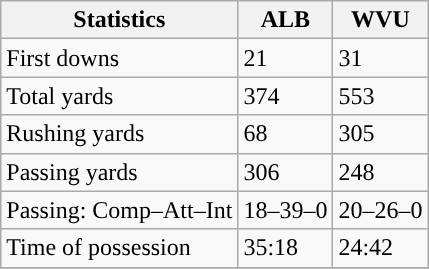<table class="wikitable" style="float: left;">
<tr>
<th>Statistics</th>
<th>ALB</th>
<th>WVU</th>
</tr>
<tr>
<td>First downs</td>
<td>21</td>
<td>31</td>
</tr>
<tr>
<td>Total yards</td>
<td>374</td>
<td>553</td>
</tr>
<tr>
<td>Rushing yards</td>
<td>68</td>
<td>305</td>
</tr>
<tr>
<td>Passing yards</td>
<td>306</td>
<td>248</td>
</tr>
<tr>
<td>Passing: Comp–Att–Int</td>
<td>18–39–0</td>
<td>20–26–0</td>
</tr>
<tr>
<td>Time of possession</td>
<td>35:18</td>
<td>24:42</td>
</tr>
<tr>
</tr>
</table>
